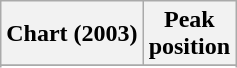<table class="wikitable sortable plainrowheaders" style="text-align:center">
<tr>
<th scope="col">Chart (2003)</th>
<th scope="col">Peak<br> position</th>
</tr>
<tr>
</tr>
<tr>
</tr>
<tr>
</tr>
<tr>
</tr>
</table>
